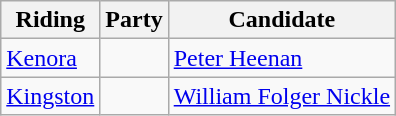<table class="wikitable" style="text-align:left;">
<tr>
<th>Riding</th>
<th>Party</th>
<th>Candidate</th>
</tr>
<tr>
<td><a href='#'>Kenora</a></td>
<td></td>
<td><a href='#'>Peter Heenan</a></td>
</tr>
<tr>
<td><a href='#'>Kingston</a></td>
<td></td>
<td><a href='#'>William Folger Nickle</a></td>
</tr>
</table>
